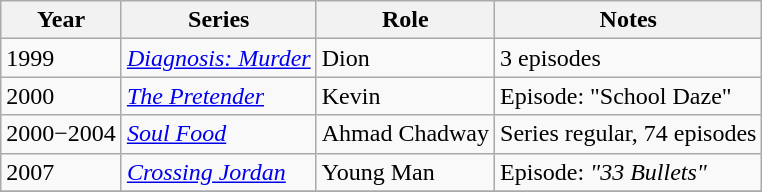<table class="wikitable">
<tr>
<th>Year</th>
<th>Series</th>
<th>Role</th>
<th>Notes</th>
</tr>
<tr>
<td>1999</td>
<td><em><a href='#'>Diagnosis: Murder</a></em></td>
<td>Dion</td>
<td>3 episodes</td>
</tr>
<tr>
<td>2000</td>
<td><em><a href='#'>The Pretender</a></em></td>
<td>Kevin</td>
<td>Episode: "School Daze"</td>
</tr>
<tr>
<td>2000−2004</td>
<td><em><a href='#'>Soul Food</a></em></td>
<td>Ahmad Chadway</td>
<td>Series regular, 74 episodes</td>
</tr>
<tr>
<td>2007</td>
<td><em><a href='#'>Crossing Jordan</a></em></td>
<td>Young Man</td>
<td>Episode: <em>"33 Bullets"</em></td>
</tr>
<tr>
</tr>
</table>
